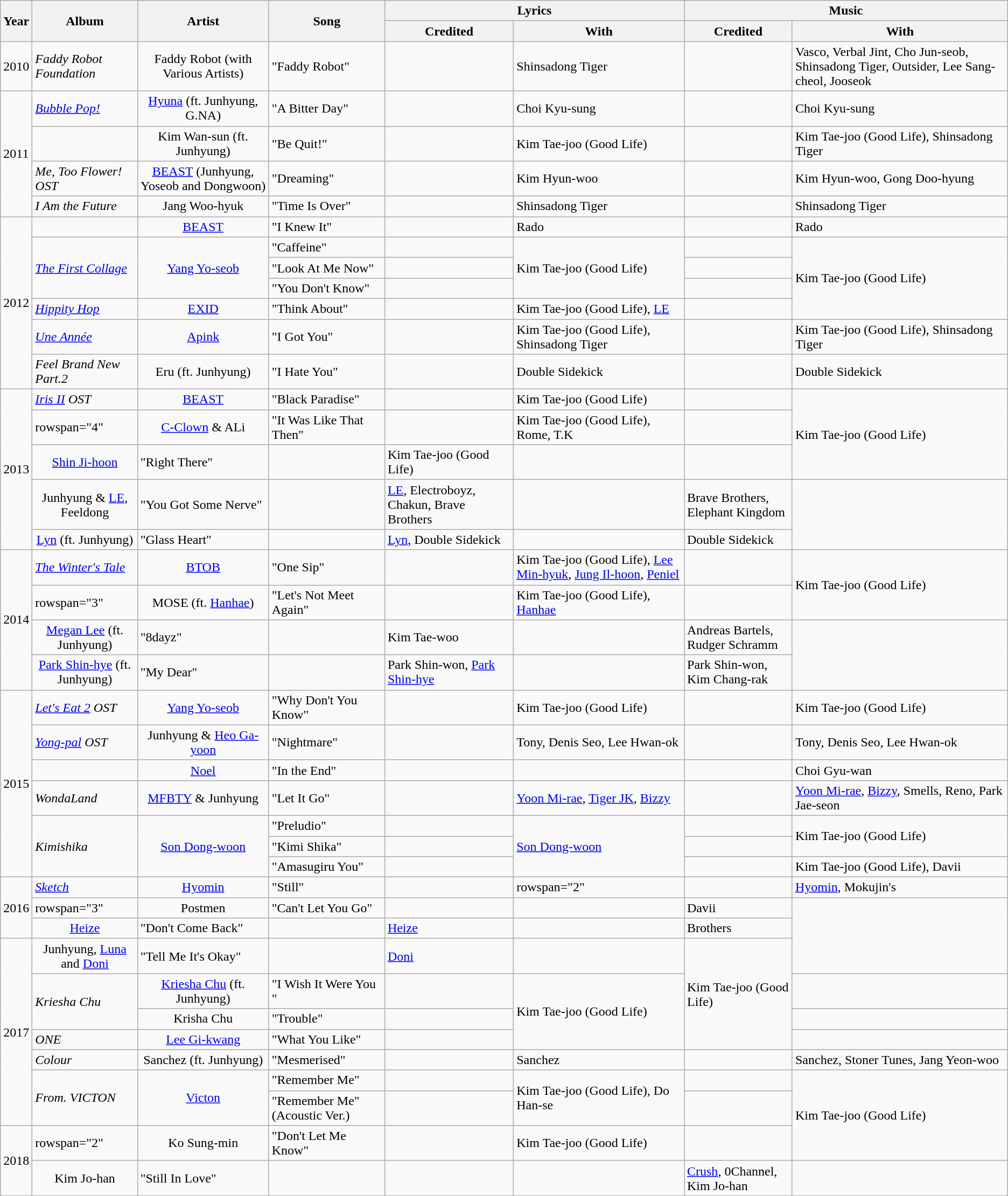<table class="wikitable">
<tr>
<th rowspan="2">Year</th>
<th rowspan="2">Album</th>
<th rowspan="2">Artist</th>
<th rowspan="2">Song</th>
<th colspan="2">Lyrics</th>
<th colspan="2">Music</th>
</tr>
<tr>
<th>Credited</th>
<th>With</th>
<th>Credited</th>
<th>With</th>
</tr>
<tr>
<td>2010</td>
<td><em>Faddy Robot Foundation</em></td>
<td align="center">Faddy Robot (with Various Artists)</td>
<td>"Faddy Robot"</td>
<td></td>
<td>Shinsadong Tiger</td>
<td></td>
<td>Vasco, Verbal Jint, Cho Jun-seob, Shinsadong Tiger, Outsider, Lee Sang-cheol, Jooseok</td>
</tr>
<tr>
<td rowspan="4">2011</td>
<td><em><a href='#'>Bubble Pop!</a></em></td>
<td align="center"><a href='#'>Hyuna</a> (ft. Junhyung, G.NA)</td>
<td>"A Bitter Day"</td>
<td></td>
<td>Choi Kyu-sung</td>
<td></td>
<td>Choi Kyu-sung</td>
</tr>
<tr>
<td></td>
<td align="center">Kim Wan-sun (ft. Junhyung)</td>
<td>"Be Quit!"</td>
<td></td>
<td>Kim Tae-joo (Good Life)</td>
<td></td>
<td>Kim Tae-joo (Good Life), Shinsadong Tiger</td>
</tr>
<tr>
<td><em>Me, Too Flower! OST</em></td>
<td align="center"><a href='#'>BEAST</a> (Junhyung, Yoseob and Dongwoon)</td>
<td>"Dreaming"</td>
<td></td>
<td>Kim Hyun-woo</td>
<td></td>
<td>Kim Hyun-woo, Gong Doo-hyung</td>
</tr>
<tr>
<td><em>I Am the Future</em></td>
<td align="center">Jang Woo-hyuk</td>
<td>"Time Is Over"</td>
<td></td>
<td>Shinsadong Tiger</td>
<td></td>
<td>Shinsadong Tiger</td>
</tr>
<tr>
<td rowspan="7">2012</td>
<td></td>
<td align="center"><a href='#'>BEAST</a></td>
<td>"I Knew It"</td>
<td></td>
<td>Rado</td>
<td></td>
<td>Rado</td>
</tr>
<tr>
<td rowspan="3"><em><a href='#'>The First Collage</a></em></td>
<td rowspan="3" align="center"><a href='#'>Yang Yo-seob</a></td>
<td>"Caffeine"</td>
<td></td>
<td rowspan="3">Kim Tae-joo (Good Life)</td>
<td></td>
<td rowspan="4">Kim Tae-joo (Good Life)</td>
</tr>
<tr>
<td>"Look At Me Now"</td>
<td></td>
<td></td>
</tr>
<tr>
<td>"You Don't Know"</td>
<td></td>
<td></td>
</tr>
<tr>
<td><em><a href='#'>Hippity Hop</a></em></td>
<td align="center"><a href='#'>EXID</a></td>
<td>"Think About"</td>
<td></td>
<td>Kim Tae-joo (Good Life), <a href='#'>LE</a></td>
<td></td>
</tr>
<tr>
<td><em><a href='#'>Une Année</a></em></td>
<td align="center"><a href='#'>Apink</a></td>
<td>"I Got You"</td>
<td></td>
<td>Kim Tae-joo (Good Life), Shinsadong Tiger</td>
<td></td>
<td>Kim Tae-joo (Good Life), Shinsadong Tiger</td>
</tr>
<tr>
<td><em>Feel Brand New Part.2</em></td>
<td align="center">Eru (ft. Junhyung)</td>
<td>"I Hate You"</td>
<td></td>
<td>Double Sidekick</td>
<td></td>
<td>Double Sidekick</td>
</tr>
<tr>
<td rowspan="5">2013</td>
<td><em><a href='#'>Iris II</a> OST</em></td>
<td align="center"><a href='#'>BEAST</a></td>
<td>"Black Paradise"</td>
<td></td>
<td>Kim Tae-joo (Good Life)</td>
<td></td>
<td rowspan="3">Kim Tae-joo (Good Life)</td>
</tr>
<tr>
<td>rowspan="4" </td>
<td align="center"><a href='#'>C-Clown</a> & ALi</td>
<td>"It Was Like That Then"</td>
<td></td>
<td>Kim Tae-joo (Good Life), Rome, T.K</td>
<td></td>
</tr>
<tr>
<td align="center"><a href='#'>Shin Ji-hoon</a></td>
<td>"Right There"</td>
<td></td>
<td>Kim Tae-joo (Good Life)</td>
<td></td>
</tr>
<tr>
<td align="center">Junhyung & <a href='#'>LE</a>, Feeldong</td>
<td>"You Got Some Nerve"</td>
<td></td>
<td><a href='#'>LE</a>, Electroboyz, Chakun, Brave Brothers</td>
<td></td>
<td>Brave Brothers, Elephant Kingdom</td>
</tr>
<tr>
<td align="center"><a href='#'>Lyn</a> (ft. Junhyung)</td>
<td>"Glass Heart"</td>
<td></td>
<td><a href='#'>Lyn</a>, Double Sidekick</td>
<td></td>
<td>Double Sidekick</td>
</tr>
<tr>
<td rowspan="4">2014</td>
<td><em><a href='#'>The Winter's Tale</a></em></td>
<td align="center"><a href='#'>BTOB</a></td>
<td>"One Sip"</td>
<td></td>
<td>Kim Tae-joo (Good Life), <a href='#'>Lee Min-hyuk</a>, <a href='#'>Jung Il-hoon</a>, <a href='#'>Peniel</a></td>
<td></td>
<td rowspan="2">Kim Tae-joo (Good Life)</td>
</tr>
<tr>
<td>rowspan="3" </td>
<td align="center">MOSE (ft. <a href='#'>Hanhae</a>)</td>
<td>"Let's Not Meet Again"</td>
<td></td>
<td>Kim Tae-joo (Good Life), <a href='#'>Hanhae</a></td>
<td></td>
</tr>
<tr>
<td align="center"><a href='#'>Megan Lee</a> (ft. Junhyung)</td>
<td>"8dayz"</td>
<td></td>
<td>Kim Tae-woo</td>
<td></td>
<td>Andreas Bartels, Rudger Schramm</td>
</tr>
<tr>
<td align="center"><a href='#'>Park Shin-hye</a> (ft. Junhyung)</td>
<td>"My Dear"</td>
<td></td>
<td>Park Shin-won, <a href='#'>Park Shin-hye</a></td>
<td></td>
<td>Park Shin-won, Kim Chang-rak</td>
</tr>
<tr>
<td rowspan="7">2015</td>
<td><em><a href='#'>Let's Eat 2</a> OST</em></td>
<td align="center"><a href='#'>Yang Yo-seob</a></td>
<td>"Why Don't You Know"</td>
<td></td>
<td>Kim Tae-joo (Good Life)</td>
<td></td>
<td>Kim Tae-joo (Good Life)</td>
</tr>
<tr>
<td><em><a href='#'>Yong-pal</a> OST</em></td>
<td align="center">Junhyung & <a href='#'>Heo Ga-yoon</a></td>
<td>"Nightmare"</td>
<td></td>
<td>Tony, Denis Seo, Lee Hwan-ok</td>
<td></td>
<td>Tony, Denis Seo, Lee Hwan-ok</td>
</tr>
<tr>
<td></td>
<td align="center"><a href='#'>Noel</a></td>
<td>"In the End"</td>
<td></td>
<td></td>
<td></td>
<td>Choi Gyu-wan</td>
</tr>
<tr>
<td><em>WondaLand</em></td>
<td align="center"><a href='#'>MFBTY</a> & Junhyung</td>
<td>"Let It Go"</td>
<td></td>
<td><a href='#'>Yoon Mi-rae</a>, <a href='#'>Tiger JK</a>, <a href='#'>Bizzy</a></td>
<td></td>
<td><a href='#'>Yoon Mi-rae</a>, <a href='#'>Bizzy</a>, Smells, Reno, Park Jae-seon</td>
</tr>
<tr>
<td rowspan="3"><em>Kimishika</em></td>
<td rowspan="3" align="center"><a href='#'>Son Dong-woon</a></td>
<td>"Preludio"</td>
<td></td>
<td rowspan="3"><a href='#'>Son Dong-woon</a></td>
<td></td>
<td rowspan="2">Kim Tae-joo (Good Life)</td>
</tr>
<tr>
<td>"Kimi Shika"</td>
<td></td>
<td></td>
</tr>
<tr>
<td>"Amasugiru You"</td>
<td></td>
<td></td>
<td>Kim Tae-joo (Good Life), Davii</td>
</tr>
<tr>
<td rowspan="3">2016</td>
<td><em><a href='#'>Sketch</a></em></td>
<td align="center"><a href='#'>Hyomin</a></td>
<td>"Still"</td>
<td></td>
<td>rowspan="2" </td>
<td></td>
<td><a href='#'>Hyomin</a>, Mokujin's</td>
</tr>
<tr>
<td>rowspan="3" </td>
<td align="center">Postmen</td>
<td>"Can't Let You Go"</td>
<td></td>
<td></td>
<td>Davii</td>
</tr>
<tr>
<td align="center"><a href='#'>Heize</a></td>
<td>"Don't Come Back"</td>
<td></td>
<td><a href='#'>Heize</a></td>
<td></td>
<td>Brothers</td>
</tr>
<tr>
<td rowspan="7">2017</td>
<td align="center">Junhyung, <a href='#'>Luna</a> and <a href='#'>Doni</a></td>
<td>"Tell Me It's Okay"</td>
<td></td>
<td><a href='#'>Doni</a></td>
<td></td>
<td rowspan="4">Kim Tae-joo (Good Life)</td>
</tr>
<tr>
<td rowspan="2"><em>Kriesha Chu</em></td>
<td align="center"><a href='#'>Kriesha Chu</a> (ft. Junhyung)</td>
<td>"I Wish It Were You "</td>
<td></td>
<td rowspan="3">Kim Tae-joo (Good Life)</td>
<td></td>
</tr>
<tr>
<td align="center">Krisha Chu</td>
<td>"Trouble"</td>
<td></td>
<td></td>
</tr>
<tr>
<td><em>ONE</em></td>
<td align="center"><a href='#'>Lee Gi-kwang</a></td>
<td>"What You Like"</td>
<td></td>
<td></td>
</tr>
<tr>
<td><em>Colour</em></td>
<td align="center">Sanchez (ft. Junhyung)</td>
<td>"Mesmerised"</td>
<td></td>
<td>Sanchez</td>
<td></td>
<td>Sanchez, Stoner Tunes, Jang Yeon-woo</td>
</tr>
<tr>
<td rowspan="2"><em>From. VICTON</em></td>
<td align="center" rowspan="2"><a href='#'>Victon</a></td>
<td>"Remember Me"</td>
<td></td>
<td rowspan="2">Kim Tae-joo (Good Life), Do Han-se</td>
<td></td>
<td rowspan="3">Kim Tae-joo (Good Life)</td>
</tr>
<tr>
<td>"Remember Me" (Acoustic Ver.)</td>
<td></td>
<td></td>
</tr>
<tr>
<td rowspan="2">2018</td>
<td>rowspan="2" </td>
<td align="center">Ko Sung-min</td>
<td>"Don't Let Me Know"</td>
<td></td>
<td>Kim Tae-joo (Good Life)</td>
<td></td>
</tr>
<tr>
<td align="center">Kim Jo-han</td>
<td>"Still In Love"</td>
<td></td>
<td></td>
<td></td>
<td><a href='#'>Crush</a>, 0Channel, Kim Jo-han</td>
</tr>
</table>
